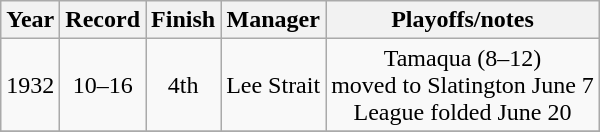<table class="wikitable" style="text-align:center">
<tr>
<th>Year</th>
<th>Record</th>
<th>Finish</th>
<th>Manager</th>
<th>Playoffs/notes</th>
</tr>
<tr align=center>
<td>1932</td>
<td>10–16</td>
<td>4th</td>
<td>Lee Strait</td>
<td>Tamaqua (8–12) <br>moved to Slatington June 7<br>League folded June 20</td>
</tr>
<tr align=center>
</tr>
</table>
